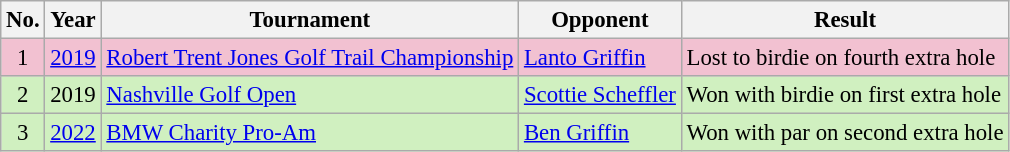<table class="wikitable" style="font-size:95%;">
<tr>
<th>No.</th>
<th>Year</th>
<th>Tournament</th>
<th>Opponent</th>
<th>Result</th>
</tr>
<tr style="background:#F2C1D1;">
<td align=center>1</td>
<td><a href='#'>2019</a></td>
<td><a href='#'>Robert Trent Jones Golf Trail Championship</a></td>
<td> <a href='#'>Lanto Griffin</a></td>
<td>Lost to birdie on fourth extra hole</td>
</tr>
<tr style="background:#D0F0C0;">
<td align=center>2</td>
<td>2019</td>
<td><a href='#'>Nashville Golf Open</a></td>
<td> <a href='#'>Scottie Scheffler</a></td>
<td>Won with birdie on first extra hole</td>
</tr>
<tr style="background:#D0F0C0;">
<td align=center>3</td>
<td><a href='#'>2022</a></td>
<td><a href='#'>BMW Charity Pro-Am</a></td>
<td> <a href='#'>Ben Griffin</a></td>
<td>Won with par on second extra hole</td>
</tr>
</table>
